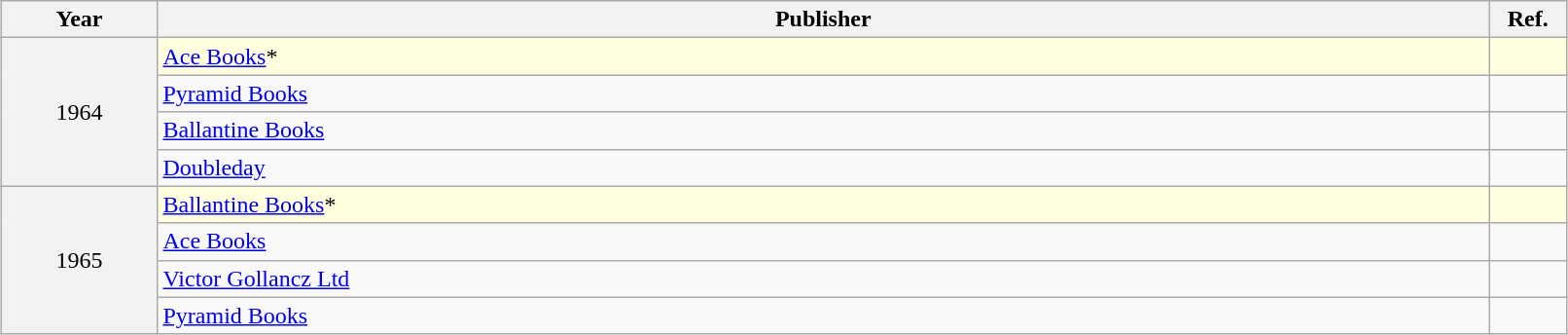<table class="sortable wikitable" width="85%" cellpadding="5" style="margin: 1em auto 1em auto">
<tr>
<th width="10%" scope="col">Year</th>
<th width="85%" scope="col">Publisher</th>
<th width="5%" scope="col" class="unsortable">Ref.</th>
</tr>
<tr style="background:lightyellow;">
<th scope="rowgroup" align="center" rowspan="4" style="font-weight:normal;">1964</th>
<td><a href='#'>Ace Books</a>*</td>
<td align="center"></td>
</tr>
<tr>
<td><a href='#'>Pyramid Books</a></td>
<td align="center"></td>
</tr>
<tr>
<td><a href='#'>Ballantine Books</a></td>
<td align="center"></td>
</tr>
<tr>
<td><a href='#'>Doubleday</a></td>
<td align="center"></td>
</tr>
<tr style="background:lightyellow;">
<th scope="rowgroup" align="center" rowspan="4" style="font-weight:normal;">1965</th>
<td><a href='#'>Ballantine Books</a>*</td>
<td align="center"></td>
</tr>
<tr>
<td><a href='#'>Ace Books</a></td>
<td align="center"></td>
</tr>
<tr>
<td><a href='#'>Victor Gollancz Ltd</a></td>
<td align="center"></td>
</tr>
<tr>
<td><a href='#'>Pyramid Books</a></td>
<td align="center"></td>
</tr>
</table>
